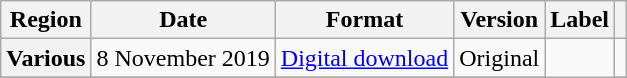<table class="wikitable sortable plainrowheaders">
<tr>
<th>Region</th>
<th>Date</th>
<th>Format</th>
<th>Version</th>
<th>Label</th>
<th></th>
</tr>
<tr>
<th scope="row">Various</th>
<td>8 November 2019</td>
<td><a href='#'>Digital download</a></td>
<td>Original</td>
<td rowspan="2"></td>
<td></td>
</tr>
<tr>
</tr>
</table>
